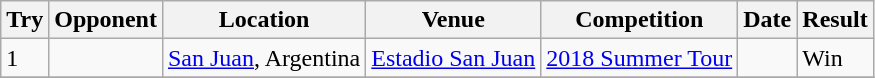<table class="wikitable sortable">
<tr>
<th>Try</th>
<th>Opponent</th>
<th>Location</th>
<th>Venue</th>
<th>Competition</th>
<th>Date</th>
<th>Result</th>
</tr>
<tr>
<td>1</td>
<td></td>
<td><a href='#'>San Juan</a>, Argentina</td>
<td><a href='#'>Estadio San Juan</a></td>
<td><a href='#'>2018 Summer Tour</a></td>
<td></td>
<td>Win</td>
</tr>
<tr>
</tr>
</table>
